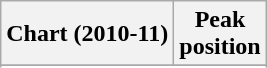<table class="wikitable sortable plainrowheaders" style="text-align:center;">
<tr>
<th>Chart (2010-11)</th>
<th>Peak<br>position</th>
</tr>
<tr>
</tr>
<tr>
</tr>
<tr>
</tr>
<tr>
</tr>
<tr>
</tr>
<tr>
</tr>
<tr>
</tr>
<tr>
</tr>
<tr>
</tr>
<tr>
</tr>
<tr>
</tr>
<tr>
</tr>
<tr>
</tr>
<tr>
</tr>
<tr>
</tr>
<tr>
</tr>
<tr>
</tr>
<tr>
</tr>
<tr>
</tr>
<tr>
</tr>
</table>
